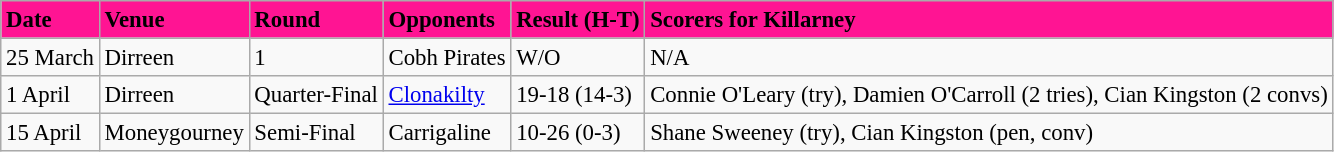<table class="wikitable" style=" float:left; margin:0.5em auto; font-size:95%">
<tr bgcolor="#FF1493">
<td><strong>Date</strong></td>
<td><strong>Venue</strong></td>
<td><strong>Round</strong></td>
<td><strong>Opponents</strong></td>
<td><strong>Result (H-T)</strong></td>
<td><strong>Scorers for Killarney</strong></td>
</tr>
<tr>
<td>25 March</td>
<td>Dirreen</td>
<td>1</td>
<td>Cobh Pirates</td>
<td>W/O</td>
<td>N/A</td>
</tr>
<tr>
<td>1 April</td>
<td>Dirreen</td>
<td>Quarter-Final</td>
<td><a href='#'>Clonakilty</a></td>
<td>19-18 (14-3)</td>
<td>Connie O'Leary (try), Damien O'Carroll (2 tries), Cian Kingston (2 convs)</td>
</tr>
<tr>
<td>15 April</td>
<td>Moneygourney</td>
<td>Semi-Final</td>
<td>Carrigaline</td>
<td>10-26 (0-3)</td>
<td>Shane Sweeney (try), Cian Kingston (pen, conv)</td>
</tr>
</table>
